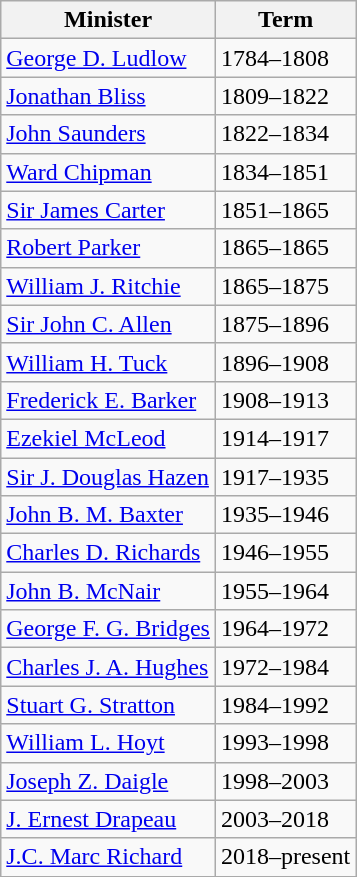<table class="wikitable">
<tr>
<th>Minister</th>
<th>Term</th>
</tr>
<tr>
<td><a href='#'>George D. Ludlow</a></td>
<td>1784–1808</td>
</tr>
<tr>
<td><a href='#'>Jonathan Bliss</a></td>
<td>1809–1822</td>
</tr>
<tr>
<td><a href='#'>John Saunders</a></td>
<td>1822–1834</td>
</tr>
<tr>
<td><a href='#'>Ward Chipman</a></td>
<td>1834–1851</td>
</tr>
<tr>
<td><a href='#'>Sir James Carter</a></td>
<td>1851–1865</td>
</tr>
<tr>
<td><a href='#'>Robert Parker</a></td>
<td>1865–1865</td>
</tr>
<tr>
<td><a href='#'>William J. Ritchie</a></td>
<td>1865–1875</td>
</tr>
<tr>
<td><a href='#'>Sir John C. Allen</a></td>
<td>1875–1896</td>
</tr>
<tr>
<td><a href='#'>William H. Tuck</a></td>
<td>1896–1908</td>
</tr>
<tr>
<td><a href='#'>Frederick E. Barker</a></td>
<td>1908–1913</td>
</tr>
<tr>
<td><a href='#'>Ezekiel McLeod</a></td>
<td>1914–1917</td>
</tr>
<tr>
<td><a href='#'>Sir J. Douglas Hazen</a></td>
<td>1917–1935</td>
</tr>
<tr>
<td><a href='#'>John B. M. Baxter</a></td>
<td>1935–1946</td>
</tr>
<tr>
<td><a href='#'>Charles D. Richards</a></td>
<td>1946–1955</td>
</tr>
<tr>
<td><a href='#'>John B. McNair</a></td>
<td>1955–1964</td>
</tr>
<tr>
<td><a href='#'>George F. G. Bridges</a></td>
<td>1964–1972</td>
</tr>
<tr>
<td><a href='#'>Charles J. A. Hughes</a></td>
<td>1972–1984</td>
</tr>
<tr>
<td><a href='#'>Stuart G. Stratton</a></td>
<td>1984–1992</td>
</tr>
<tr>
<td><a href='#'>William L. Hoyt</a></td>
<td>1993–1998</td>
</tr>
<tr>
<td><a href='#'>Joseph Z. Daigle</a></td>
<td>1998–2003</td>
</tr>
<tr>
<td><a href='#'>J. Ernest Drapeau</a></td>
<td>2003–2018</td>
</tr>
<tr>
<td><a href='#'>J.C. Marc Richard</a></td>
<td>2018–present</td>
</tr>
</table>
